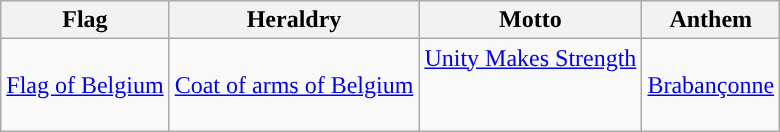<table class="wikitable" style="text-align:center;">
<tr>
<th>Flag</th>
<th>Heraldry</th>
<th>Motto</th>
<th>Anthem</th>
</tr>
<tr>
<td><a href='#'>Flag of Belgium</a><br></td>
<td><a href='#'>Coat of arms of Belgium</a><br></td>
<td><a href='#'>Unity Makes Strength</a><br><br><br></td>
<td><a href='#'>Brabançonne</a><br></td>
</tr>
</table>
